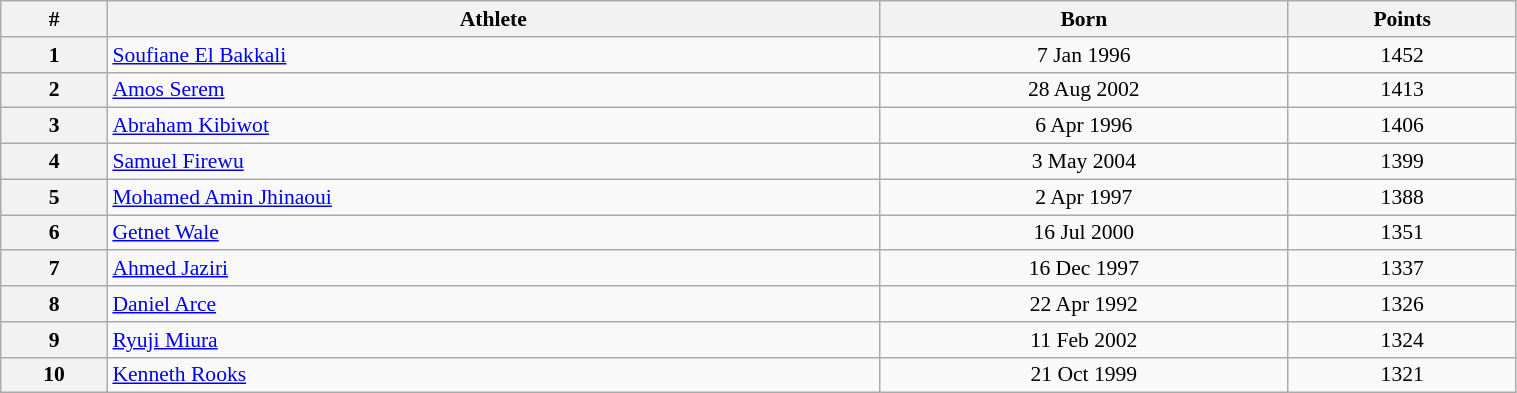<table class="wikitable" width=80% style="font-size:90%; text-align:center;">
<tr>
<th>#</th>
<th>Athlete</th>
<th>Born</th>
<th>Points</th>
</tr>
<tr>
<th>1</th>
<td align=left> <a href='#'>Soufiane El Bakkali</a></td>
<td>7 Jan 1996</td>
<td>1452</td>
</tr>
<tr>
<th>2</th>
<td align=left> <a href='#'>Amos Serem</a></td>
<td>28 Aug 2002</td>
<td>1413</td>
</tr>
<tr>
<th>3</th>
<td align=left> <a href='#'>Abraham Kibiwot</a></td>
<td>6 Apr 1996</td>
<td>1406</td>
</tr>
<tr>
<th>4</th>
<td align=left> <a href='#'>Samuel Firewu</a></td>
<td>3 May 2004</td>
<td>1399</td>
</tr>
<tr>
<th>5</th>
<td align=left> <a href='#'>Mohamed Amin Jhinaoui</a></td>
<td>2 Apr 1997</td>
<td>1388</td>
</tr>
<tr>
<th>6</th>
<td align=left> <a href='#'>Getnet Wale</a></td>
<td>16 Jul 2000</td>
<td>1351</td>
</tr>
<tr>
<th>7</th>
<td align=left> <a href='#'>Ahmed Jaziri</a></td>
<td>16 Dec 1997</td>
<td>1337</td>
</tr>
<tr>
<th>8</th>
<td align=left> <a href='#'>Daniel Arce</a></td>
<td>22 Apr 1992</td>
<td>1326</td>
</tr>
<tr>
<th>9</th>
<td align=left> <a href='#'>Ryuji Miura</a></td>
<td>11 Feb 2002</td>
<td>1324</td>
</tr>
<tr>
<th>10</th>
<td align=left> <a href='#'>Kenneth Rooks</a></td>
<td>21 Oct 1999</td>
<td>1321</td>
</tr>
</table>
